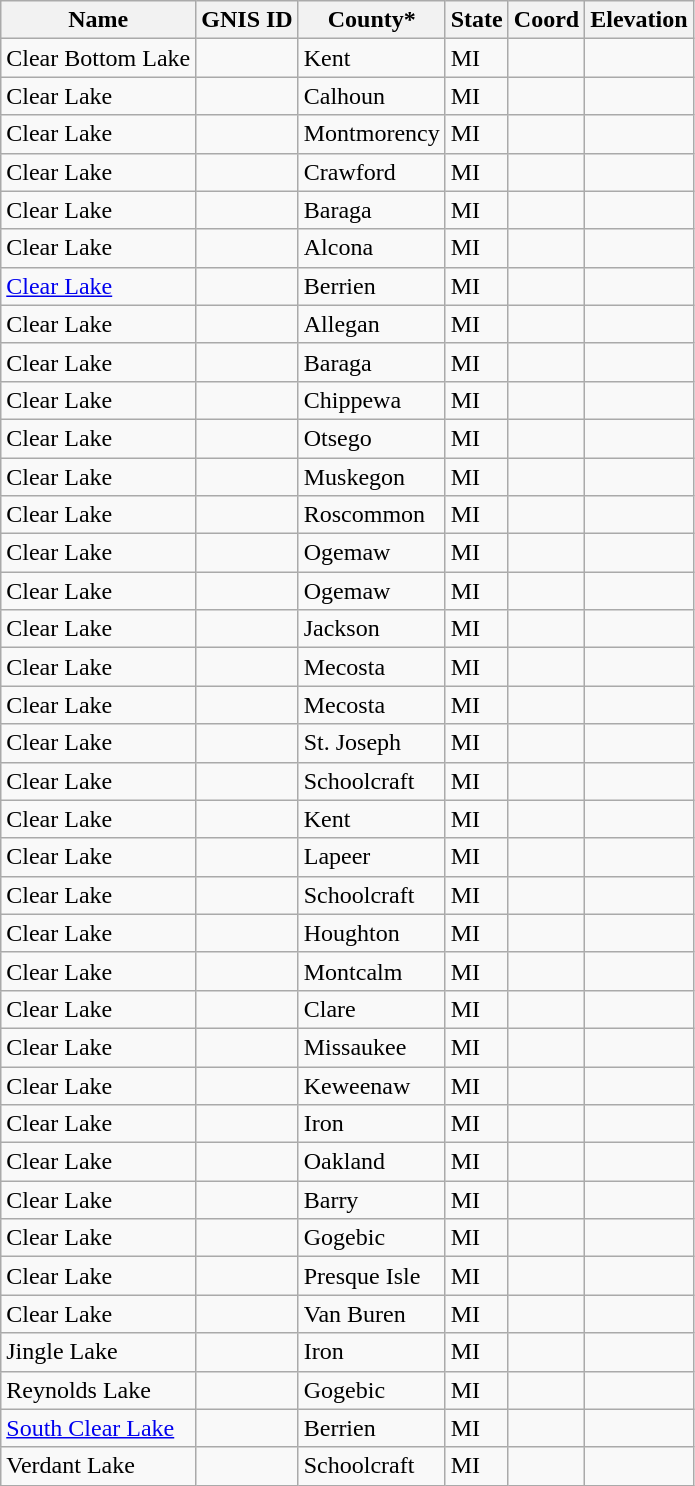<table class="wikitable sortable">
<tr>
<th>Name</th>
<th>GNIS ID</th>
<th>County*</th>
<th>State</th>
<th>Coord</th>
<th>Elevation</th>
</tr>
<tr>
<td>Clear Bottom Lake</td>
<td></td>
<td>Kent</td>
<td>MI</td>
<td></td>
<td></td>
</tr>
<tr>
<td>Clear Lake</td>
<td></td>
<td>Calhoun</td>
<td>MI</td>
<td></td>
<td></td>
</tr>
<tr>
<td>Clear Lake</td>
<td></td>
<td>Montmorency</td>
<td>MI</td>
<td></td>
<td></td>
</tr>
<tr>
<td>Clear Lake</td>
<td></td>
<td>Crawford</td>
<td>MI</td>
<td></td>
<td></td>
</tr>
<tr>
<td>Clear Lake</td>
<td></td>
<td>Baraga</td>
<td>MI</td>
<td></td>
<td></td>
</tr>
<tr>
<td>Clear Lake</td>
<td></td>
<td>Alcona</td>
<td>MI</td>
<td></td>
<td></td>
</tr>
<tr>
<td><a href='#'>Clear Lake</a></td>
<td></td>
<td>Berrien</td>
<td>MI</td>
<td></td>
<td></td>
</tr>
<tr>
<td>Clear Lake</td>
<td></td>
<td>Allegan</td>
<td>MI</td>
<td></td>
<td></td>
</tr>
<tr>
<td>Clear Lake</td>
<td></td>
<td>Baraga</td>
<td>MI</td>
<td></td>
<td></td>
</tr>
<tr>
<td>Clear Lake</td>
<td></td>
<td>Chippewa</td>
<td>MI</td>
<td></td>
<td></td>
</tr>
<tr>
<td>Clear Lake</td>
<td></td>
<td>Otsego</td>
<td>MI</td>
<td></td>
<td></td>
</tr>
<tr>
<td>Clear Lake</td>
<td></td>
<td>Muskegon</td>
<td>MI</td>
<td></td>
<td></td>
</tr>
<tr>
<td>Clear Lake</td>
<td></td>
<td>Roscommon</td>
<td>MI</td>
<td></td>
<td></td>
</tr>
<tr>
<td>Clear Lake</td>
<td></td>
<td>Ogemaw</td>
<td>MI</td>
<td></td>
<td></td>
</tr>
<tr>
<td>Clear Lake</td>
<td></td>
<td>Ogemaw</td>
<td>MI</td>
<td></td>
<td></td>
</tr>
<tr>
<td>Clear Lake</td>
<td></td>
<td>Jackson</td>
<td>MI</td>
<td></td>
<td></td>
</tr>
<tr>
<td>Clear Lake</td>
<td></td>
<td>Mecosta</td>
<td>MI</td>
<td></td>
<td></td>
</tr>
<tr>
<td>Clear Lake</td>
<td></td>
<td>Mecosta</td>
<td>MI</td>
<td></td>
<td></td>
</tr>
<tr>
<td>Clear Lake</td>
<td></td>
<td>St. Joseph</td>
<td>MI</td>
<td></td>
<td></td>
</tr>
<tr>
<td>Clear Lake</td>
<td></td>
<td>Schoolcraft</td>
<td>MI</td>
<td></td>
<td></td>
</tr>
<tr>
<td>Clear Lake</td>
<td></td>
<td>Kent</td>
<td>MI</td>
<td></td>
<td></td>
</tr>
<tr>
<td>Clear Lake</td>
<td></td>
<td>Lapeer</td>
<td>MI</td>
<td></td>
<td></td>
</tr>
<tr>
<td>Clear Lake</td>
<td></td>
<td>Schoolcraft</td>
<td>MI</td>
<td></td>
<td></td>
</tr>
<tr>
<td>Clear Lake</td>
<td></td>
<td>Houghton</td>
<td>MI</td>
<td></td>
<td></td>
</tr>
<tr>
<td>Clear Lake</td>
<td></td>
<td>Montcalm</td>
<td>MI</td>
<td></td>
<td></td>
</tr>
<tr>
<td>Clear Lake</td>
<td></td>
<td>Clare</td>
<td>MI</td>
<td></td>
<td></td>
</tr>
<tr>
<td>Clear Lake</td>
<td></td>
<td>Missaukee</td>
<td>MI</td>
<td></td>
<td></td>
</tr>
<tr>
<td>Clear Lake</td>
<td></td>
<td>Keweenaw</td>
<td>MI</td>
<td></td>
<td></td>
</tr>
<tr>
<td>Clear Lake</td>
<td></td>
<td>Iron</td>
<td>MI</td>
<td></td>
<td></td>
</tr>
<tr>
<td>Clear Lake</td>
<td></td>
<td>Oakland</td>
<td>MI</td>
<td></td>
<td></td>
</tr>
<tr>
<td>Clear Lake</td>
<td></td>
<td>Barry</td>
<td>MI</td>
<td></td>
<td></td>
</tr>
<tr>
<td>Clear Lake</td>
<td></td>
<td>Gogebic</td>
<td>MI</td>
<td></td>
<td></td>
</tr>
<tr>
<td>Clear Lake</td>
<td></td>
<td>Presque Isle</td>
<td>MI</td>
<td></td>
<td></td>
</tr>
<tr>
<td>Clear Lake</td>
<td></td>
<td>Van Buren</td>
<td>MI</td>
<td></td>
<td></td>
</tr>
<tr>
<td>Jingle Lake</td>
<td></td>
<td>Iron</td>
<td>MI</td>
<td></td>
<td></td>
</tr>
<tr>
<td>Reynolds Lake</td>
<td></td>
<td>Gogebic</td>
<td>MI</td>
<td></td>
<td></td>
</tr>
<tr>
<td><a href='#'>South Clear Lake</a></td>
<td></td>
<td>Berrien</td>
<td>MI</td>
<td></td>
<td></td>
</tr>
<tr>
<td>Verdant Lake</td>
<td></td>
<td>Schoolcraft</td>
<td>MI</td>
<td></td>
<td></td>
</tr>
</table>
